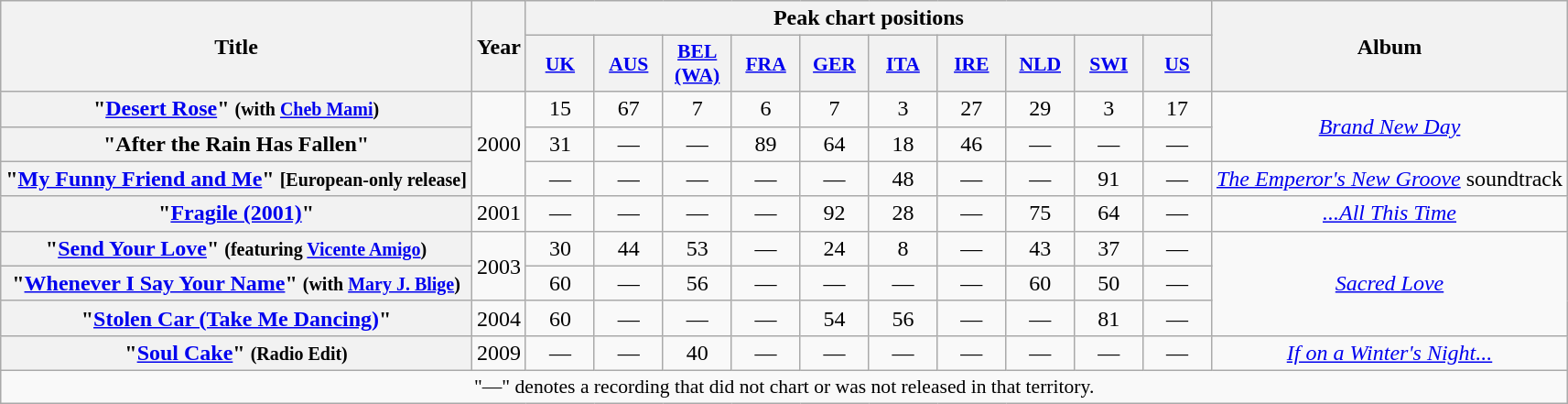<table class="wikitable plainrowheaders" style="text-align:center;" border="1">
<tr>
<th scope="col" rowspan="2">Title</th>
<th scope="col" rowspan="2">Year</th>
<th scope="col" colspan="10">Peak chart positions</th>
<th scope="col" rowspan="2">Album</th>
</tr>
<tr>
<th scope="col" style="width:3em;font-size:90%;"><a href='#'>UK</a><br></th>
<th scope="col" style="width:3em;font-size:90%;"><a href='#'>AUS</a><br></th>
<th scope="col" style="width:3em;font-size:90%;"><a href='#'>BEL<br>(WA)</a><br></th>
<th scope="col" style="width:3em;font-size:90%;"><a href='#'>FRA</a><br></th>
<th scope="col" style="width:3em;font-size:90%;"><a href='#'>GER</a><br></th>
<th scope="col" style="width:3em;font-size:90%;"><a href='#'>ITA</a><br></th>
<th scope="col" style="width:3em;font-size:90%;"><a href='#'>IRE</a><br></th>
<th scope="col" style="width:3em;font-size:90%;"><a href='#'>NLD</a><br></th>
<th scope="col" style="width:3em;font-size:90%;"><a href='#'>SWI</a><br></th>
<th scope="col" style="width:3em;font-size:90%;"><a href='#'>US</a><br></th>
</tr>
<tr>
<th scope="row">"<a href='#'>Desert Rose</a>" <small>(with <a href='#'>Cheb Mami</a>)</small></th>
<td rowspan="3">2000</td>
<td>15</td>
<td>67</td>
<td>7</td>
<td>6</td>
<td>7</td>
<td>3</td>
<td>27</td>
<td>29</td>
<td>3</td>
<td>17</td>
<td rowspan="2"><em><a href='#'>Brand New Day</a></em></td>
</tr>
<tr>
<th scope="row">"After the Rain Has Fallen"</th>
<td>31</td>
<td>—</td>
<td>—</td>
<td>89</td>
<td>64</td>
<td>18</td>
<td>46</td>
<td>—</td>
<td>—</td>
<td>—</td>
</tr>
<tr>
<th scope="row">"<a href='#'>My Funny Friend and Me</a>" <small>[European-only release]</small></th>
<td>—</td>
<td>—</td>
<td>—</td>
<td>—</td>
<td>—</td>
<td>48</td>
<td>—</td>
<td>—</td>
<td>91</td>
<td>—</td>
<td><em><a href='#'>The Emperor's New Groove</a></em> soundtrack</td>
</tr>
<tr>
<th scope="row">"<a href='#'>Fragile (2001)</a>"</th>
<td>2001</td>
<td>—</td>
<td>—</td>
<td>—</td>
<td>—</td>
<td>92</td>
<td>28</td>
<td>—</td>
<td>75</td>
<td>64</td>
<td>—</td>
<td><em><a href='#'>...All This Time</a></em></td>
</tr>
<tr>
<th scope="row">"<a href='#'>Send Your Love</a>" <small>(featuring <a href='#'>Vicente Amigo</a>)</small></th>
<td rowspan="2">2003</td>
<td>30</td>
<td>44</td>
<td>53</td>
<td>—</td>
<td>24</td>
<td>8</td>
<td>—</td>
<td>43</td>
<td>37</td>
<td>—</td>
<td rowspan="3"><em><a href='#'>Sacred Love</a></em></td>
</tr>
<tr>
<th scope="row">"<a href='#'>Whenever I Say Your Name</a>" <small>(with <a href='#'>Mary J. Blige</a>)</small></th>
<td>60</td>
<td>—</td>
<td>56</td>
<td>—</td>
<td>—</td>
<td>—</td>
<td>—</td>
<td>60</td>
<td>50</td>
<td>—</td>
</tr>
<tr>
<th scope="row">"<a href='#'>Stolen Car (Take Me Dancing)</a>"</th>
<td>2004</td>
<td>60</td>
<td>—</td>
<td>—</td>
<td>—</td>
<td>54</td>
<td>56</td>
<td>—</td>
<td>—</td>
<td>81</td>
<td>—</td>
</tr>
<tr>
<th scope="row">"<a href='#'>Soul Cake</a>" <small>(Radio Edit)</small></th>
<td>2009</td>
<td>—</td>
<td>—</td>
<td>40</td>
<td>—</td>
<td>—</td>
<td>—</td>
<td>—</td>
<td>—</td>
<td>—</td>
<td>—</td>
<td><em><a href='#'>If on a Winter's Night...</a></em></td>
</tr>
<tr>
<td colspan="13" style="font-size:90%">"—" denotes a recording that did not chart or was not released in that territory.</td>
</tr>
</table>
